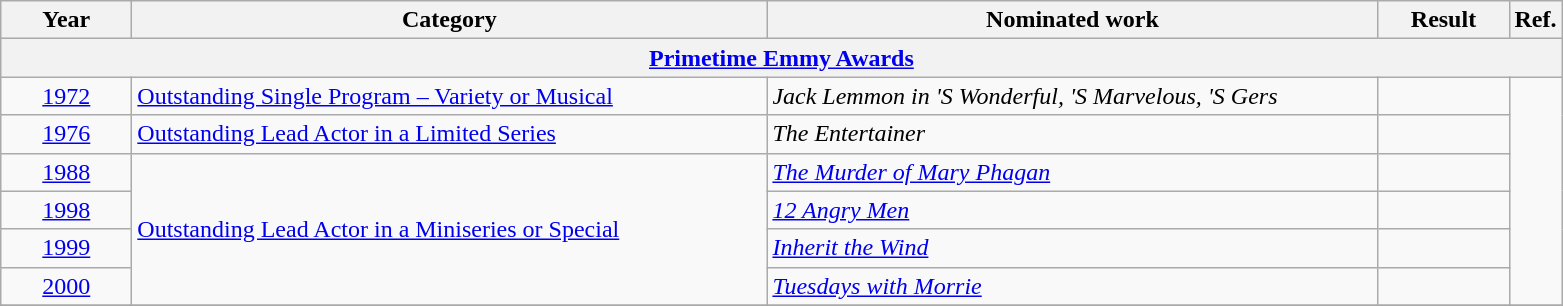<table class=wikitable>
<tr>
<th scope="col" style="width:5em;">Year</th>
<th scope="col" style="width:26em;">Category</th>
<th scope="col" style="width:25em;">Nominated work</th>
<th scope="col" style="width:5em;">Result</th>
<th>Ref.</th>
</tr>
<tr>
<th colspan=5><a href='#'>Primetime Emmy Awards</a></th>
</tr>
<tr>
<td style="text-align:center;"><a href='#'>1972</a></td>
<td><a href='#'>Outstanding Single Program – Variety or Musical</a></td>
<td><em>Jack Lemmon in 'S Wonderful, 'S Marvelous, 'S Gers</em></td>
<td></td>
<td rowspan="6"></td>
</tr>
<tr>
<td style="text-align:center;"><a href='#'>1976</a></td>
<td><a href='#'>Outstanding Lead Actor in a Limited Series</a></td>
<td><em>The Entertainer</em></td>
<td></td>
</tr>
<tr>
<td style="text-align:center;"><a href='#'>1988</a></td>
<td rowspan="4"><a href='#'>Outstanding Lead Actor in a Miniseries or Special</a></td>
<td><em><a href='#'>The Murder of Mary Phagan</a></em></td>
<td></td>
</tr>
<tr>
<td style="text-align:center;"><a href='#'>1998</a></td>
<td><em><a href='#'>12 Angry Men</a></em></td>
<td></td>
</tr>
<tr>
<td style="text-align:center;"><a href='#'>1999</a></td>
<td><em><a href='#'>Inherit the Wind</a></em></td>
<td></td>
</tr>
<tr>
<td style="text-align:center;"><a href='#'>2000</a></td>
<td><em><a href='#'>Tuesdays with Morrie</a></em></td>
<td></td>
</tr>
<tr>
</tr>
</table>
